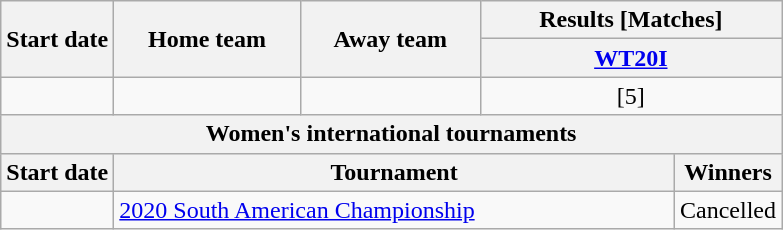<table class="wikitable" style="text-align:center;">
<tr>
<th rowspan=2>Start date</th>
<th rowspan=2>Home team</th>
<th rowspan=2>Away team</th>
<th colspan=3>Results [Matches]</th>
</tr>
<tr>
<th colspan=3><a href='#'>WT20I</a></th>
</tr>
<tr>
<td style="text-align:left"><a href='#'></a></td>
<td style="text-align:left"></td>
<td style="text-align:left"></td>
<td colspan=3>[5]</td>
</tr>
<tr>
<th colspan=7>Women's international tournaments</th>
</tr>
<tr>
<th>Start date</th>
<th colspan=3>Tournament</th>
<th colspan=3>Winners</th>
</tr>
<tr>
<td style="text-align:left"><a href='#'></a></td>
<td style="text-align:left" colspan=3> <a href='#'>2020 South American Championship</a></td>
<td style="text-align:left" colspan=3>Cancelled</td>
</tr>
</table>
